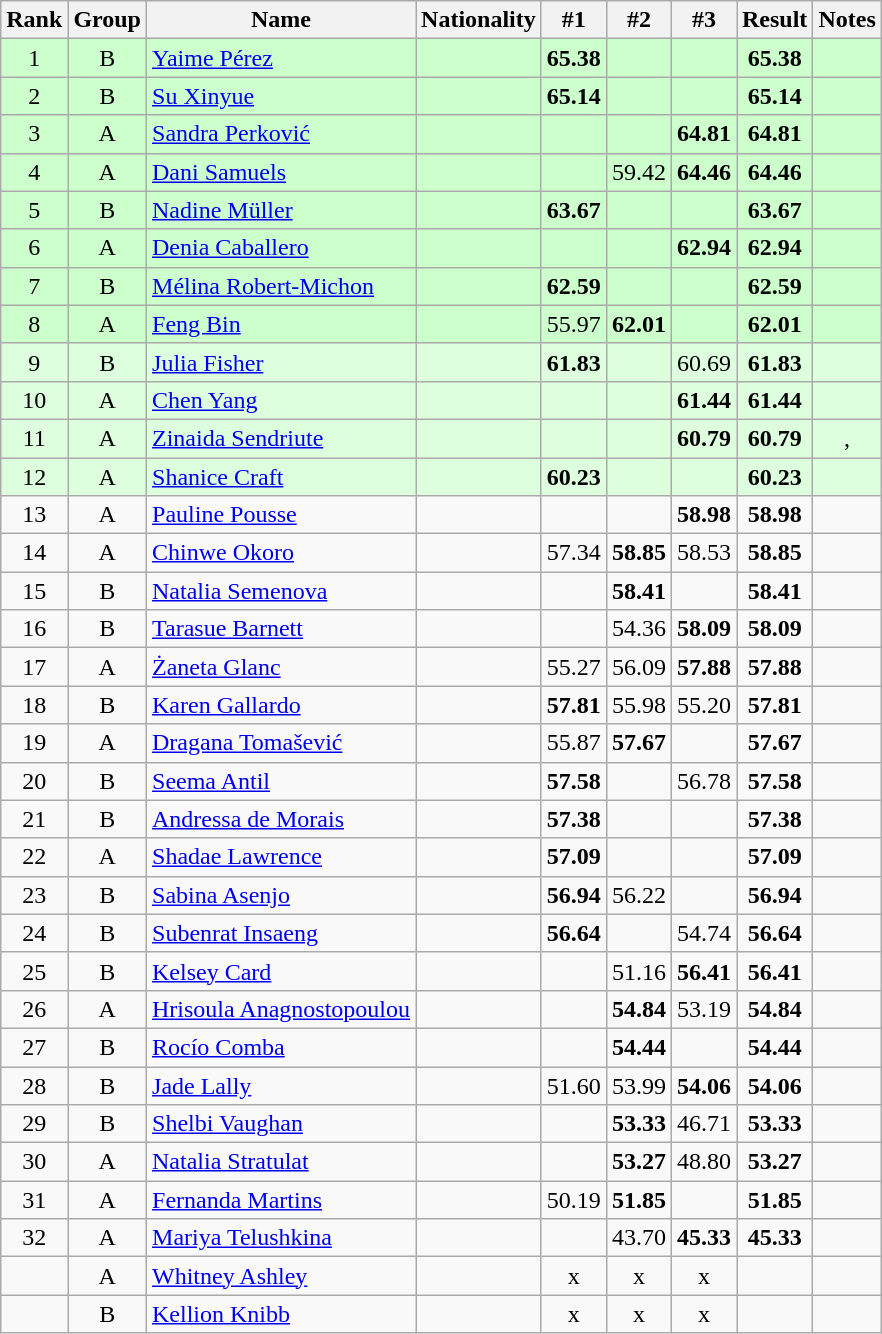<table class="wikitable sortable" style="text-align:center">
<tr>
<th>Rank</th>
<th>Group</th>
<th>Name</th>
<th>Nationality</th>
<th>#1</th>
<th>#2</th>
<th>#3</th>
<th>Result</th>
<th>Notes</th>
</tr>
<tr bgcolor=#ccffcc>
<td>1</td>
<td>B</td>
<td align="left"><a href='#'>Yaime Pérez</a></td>
<td align="left"></td>
<td><strong>65.38</strong></td>
<td></td>
<td></td>
<td><strong>65.38</strong></td>
<td></td>
</tr>
<tr bgcolor=#ccffcc>
<td>2</td>
<td>B</td>
<td align="left"><a href='#'>Su Xinyue</a></td>
<td align="left"></td>
<td><strong>65.14</strong></td>
<td></td>
<td></td>
<td><strong>65.14</strong></td>
<td></td>
</tr>
<tr bgcolor=#ccffcc>
<td>3</td>
<td>A</td>
<td align="left"><a href='#'>Sandra Perković</a></td>
<td align="left"></td>
<td></td>
<td></td>
<td><strong>64.81</strong></td>
<td><strong>64.81</strong></td>
<td></td>
</tr>
<tr bgcolor=#ccffcc>
<td>4</td>
<td>A</td>
<td align="left"><a href='#'>Dani Samuels</a></td>
<td align="left"></td>
<td></td>
<td>59.42</td>
<td><strong>64.46</strong></td>
<td><strong>64.46</strong></td>
<td></td>
</tr>
<tr bgcolor=#ccffcc>
<td>5</td>
<td>B</td>
<td align="left"><a href='#'>Nadine Müller</a></td>
<td align="left"></td>
<td><strong>63.67</strong></td>
<td></td>
<td></td>
<td><strong>63.67</strong></td>
<td></td>
</tr>
<tr bgcolor=#ccffcc>
<td>6</td>
<td>A</td>
<td align="left"><a href='#'>Denia Caballero</a></td>
<td align="left"></td>
<td></td>
<td></td>
<td><strong>62.94</strong></td>
<td><strong>62.94</strong></td>
<td></td>
</tr>
<tr bgcolor=#ccffcc>
<td>7</td>
<td>B</td>
<td align="left"><a href='#'>Mélina Robert-Michon</a></td>
<td align="left"></td>
<td><strong>62.59</strong></td>
<td></td>
<td></td>
<td><strong>62.59</strong></td>
<td></td>
</tr>
<tr bgcolor=#ccffcc>
<td>8</td>
<td>A</td>
<td align="left"><a href='#'>Feng Bin</a></td>
<td align="left"></td>
<td>55.97</td>
<td><strong>62.01</strong></td>
<td></td>
<td><strong>62.01</strong></td>
<td></td>
</tr>
<tr bgcolor=#ddffdd>
<td>9</td>
<td>B</td>
<td align="left"><a href='#'>Julia Fisher</a></td>
<td align="left"></td>
<td><strong>61.83</strong></td>
<td></td>
<td>60.69</td>
<td><strong>61.83</strong></td>
<td></td>
</tr>
<tr bgcolor=#ddffdd>
<td>10</td>
<td>A</td>
<td align="left"><a href='#'>Chen Yang</a></td>
<td align="left"></td>
<td></td>
<td></td>
<td><strong>61.44</strong></td>
<td><strong>61.44</strong></td>
<td></td>
</tr>
<tr bgcolor=#ddffdd>
<td>11</td>
<td>A</td>
<td align="left"><a href='#'>Zinaida Sendriute</a></td>
<td align="left"></td>
<td></td>
<td></td>
<td><strong>60.79</strong></td>
<td><strong>60.79</strong></td>
<td>, </td>
</tr>
<tr bgcolor=#ddffdd>
<td>12</td>
<td>A</td>
<td align="left"><a href='#'>Shanice Craft</a></td>
<td align="left"></td>
<td><strong>60.23</strong></td>
<td></td>
<td></td>
<td><strong>60.23</strong></td>
<td></td>
</tr>
<tr>
<td>13</td>
<td>A</td>
<td align="left"><a href='#'>Pauline Pousse</a></td>
<td align="left"></td>
<td></td>
<td></td>
<td><strong>58.98</strong></td>
<td><strong>58.98</strong></td>
<td></td>
</tr>
<tr>
<td>14</td>
<td>A</td>
<td align="left"><a href='#'>Chinwe Okoro</a></td>
<td align="left"></td>
<td>57.34</td>
<td><strong>58.85</strong></td>
<td>58.53</td>
<td><strong>58.85</strong></td>
<td></td>
</tr>
<tr>
<td>15</td>
<td>B</td>
<td align="left"><a href='#'>Natalia Semenova</a></td>
<td align="left"></td>
<td></td>
<td><strong>58.41</strong></td>
<td></td>
<td><strong>58.41</strong></td>
<td></td>
</tr>
<tr>
<td>16</td>
<td>B</td>
<td align="left"><a href='#'>Tarasue Barnett</a></td>
<td align="left"></td>
<td></td>
<td>54.36</td>
<td><strong>58.09</strong></td>
<td><strong>58.09</strong></td>
<td></td>
</tr>
<tr>
<td>17</td>
<td>A</td>
<td align="left"><a href='#'>Żaneta Glanc</a></td>
<td align="left"></td>
<td>55.27</td>
<td>56.09</td>
<td><strong>57.88</strong></td>
<td><strong>57.88</strong></td>
<td></td>
</tr>
<tr>
<td>18</td>
<td>B</td>
<td align="left"><a href='#'>Karen Gallardo</a></td>
<td align="left"></td>
<td><strong>57.81</strong></td>
<td>55.98</td>
<td>55.20</td>
<td><strong>57.81</strong></td>
<td></td>
</tr>
<tr>
<td>19</td>
<td>A</td>
<td align="left"><a href='#'>Dragana Tomašević</a></td>
<td align="left"></td>
<td>55.87</td>
<td><strong>57.67</strong></td>
<td></td>
<td><strong>57.67</strong></td>
<td></td>
</tr>
<tr>
<td>20</td>
<td>B</td>
<td align="left"><a href='#'>Seema Antil</a></td>
<td align="left"></td>
<td><strong>57.58</strong></td>
<td></td>
<td>56.78</td>
<td><strong>57.58</strong></td>
<td></td>
</tr>
<tr>
<td>21</td>
<td>B</td>
<td align="left"><a href='#'>Andressa de Morais</a></td>
<td align="left"></td>
<td><strong>57.38</strong></td>
<td></td>
<td></td>
<td><strong>57.38</strong></td>
<td></td>
</tr>
<tr>
<td>22</td>
<td>A</td>
<td align="left"><a href='#'>Shadae Lawrence</a></td>
<td align="left"></td>
<td><strong>57.09</strong></td>
<td></td>
<td></td>
<td><strong>57.09</strong></td>
<td></td>
</tr>
<tr>
<td>23</td>
<td>B</td>
<td align="left"><a href='#'>Sabina Asenjo</a></td>
<td align="left"></td>
<td><strong>56.94</strong></td>
<td>56.22</td>
<td></td>
<td><strong>56.94</strong></td>
<td></td>
</tr>
<tr>
<td>24</td>
<td>B</td>
<td align="left"><a href='#'>Subenrat Insaeng</a></td>
<td align="left"></td>
<td><strong>56.64</strong></td>
<td></td>
<td>54.74</td>
<td><strong>56.64</strong></td>
<td></td>
</tr>
<tr>
<td>25</td>
<td>B</td>
<td align="left"><a href='#'>Kelsey Card</a></td>
<td align="left"></td>
<td></td>
<td>51.16</td>
<td><strong>56.41</strong></td>
<td><strong>56.41</strong></td>
<td></td>
</tr>
<tr>
<td>26</td>
<td>A</td>
<td align="left"><a href='#'>Hrisoula Anagnostopoulou</a></td>
<td align="left"></td>
<td></td>
<td><strong>54.84</strong></td>
<td>53.19</td>
<td><strong>54.84</strong></td>
<td></td>
</tr>
<tr>
<td>27</td>
<td>B</td>
<td align="left"><a href='#'>Rocío Comba</a></td>
<td align="left"></td>
<td></td>
<td><strong>54.44</strong></td>
<td></td>
<td><strong>54.44</strong></td>
<td></td>
</tr>
<tr>
<td>28</td>
<td>B</td>
<td align="left"><a href='#'>Jade Lally</a></td>
<td align="left"></td>
<td>51.60</td>
<td>53.99</td>
<td><strong>54.06</strong></td>
<td><strong>54.06</strong></td>
<td></td>
</tr>
<tr>
<td>29</td>
<td>B</td>
<td align="left"><a href='#'>Shelbi Vaughan</a></td>
<td align="left"></td>
<td></td>
<td><strong>53.33</strong></td>
<td>46.71</td>
<td><strong>53.33</strong></td>
<td></td>
</tr>
<tr>
<td>30</td>
<td>A</td>
<td align="left"><a href='#'>Natalia Stratulat</a></td>
<td align="left"></td>
<td></td>
<td><strong>53.27</strong></td>
<td>48.80</td>
<td><strong>53.27</strong></td>
<td></td>
</tr>
<tr>
<td>31</td>
<td>A</td>
<td align="left"><a href='#'>Fernanda Martins</a></td>
<td align="left"></td>
<td>50.19</td>
<td><strong>51.85</strong></td>
<td></td>
<td><strong>51.85</strong></td>
<td></td>
</tr>
<tr>
<td>32</td>
<td>A</td>
<td align="left"><a href='#'>Mariya Telushkina</a></td>
<td align="left"></td>
<td></td>
<td>43.70</td>
<td><strong>45.33</strong></td>
<td><strong>45.33</strong></td>
<td></td>
</tr>
<tr>
<td></td>
<td>A</td>
<td align="left"><a href='#'>Whitney Ashley</a></td>
<td align="left"></td>
<td>x</td>
<td>x</td>
<td>x</td>
<td><strong></strong></td>
<td></td>
</tr>
<tr>
<td></td>
<td>B</td>
<td align="left"><a href='#'>Kellion Knibb</a></td>
<td align="left"></td>
<td>x</td>
<td>x</td>
<td>x</td>
<td><strong></strong></td>
<td></td>
</tr>
</table>
